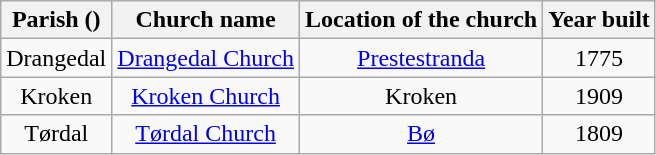<table class="wikitable" style="text-align:center">
<tr>
<th>Parish ()</th>
<th>Church name</th>
<th>Location of the church</th>
<th>Year built</th>
</tr>
<tr>
<td rowspan="1">Drangedal</td>
<td><a href='#'>Drangedal Church</a></td>
<td><a href='#'>Prestestranda</a></td>
<td>1775</td>
</tr>
<tr>
<td rowspan="1">Kroken</td>
<td><a href='#'>Kroken Church</a></td>
<td>Kroken</td>
<td>1909</td>
</tr>
<tr>
<td rowspan="1">Tørdal</td>
<td><a href='#'>Tørdal Church</a></td>
<td><a href='#'>Bø</a></td>
<td>1809</td>
</tr>
</table>
